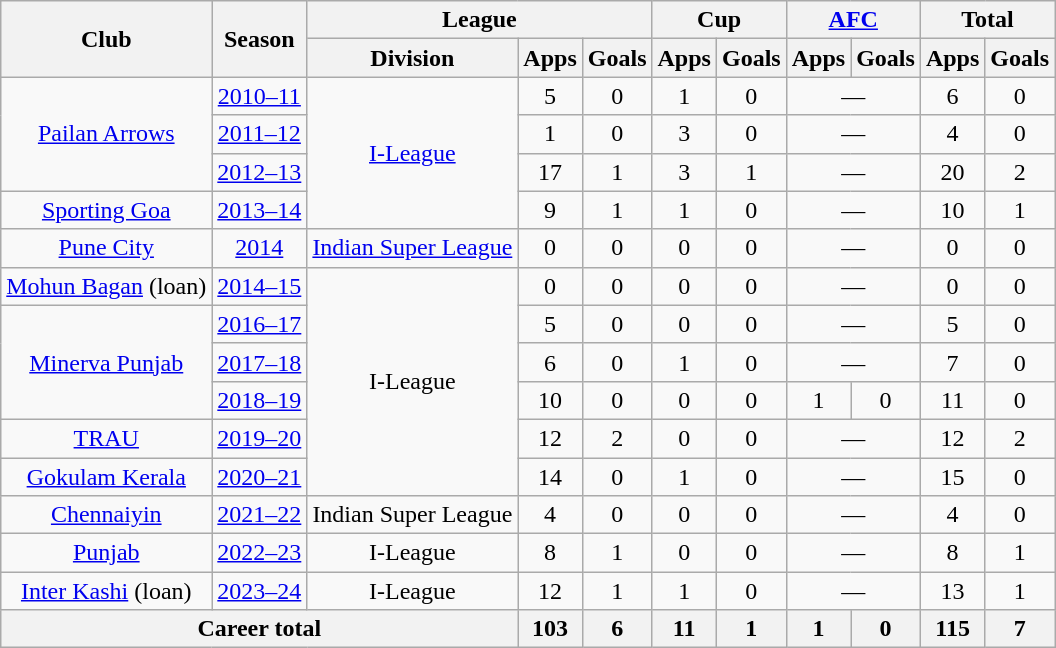<table class="wikitable" style="font-size; text-align:center;">
<tr>
<th rowspan="2">Club</th>
<th rowspan="2">Season</th>
<th colspan="3">League</th>
<th colspan="2">Cup</th>
<th colspan="2"><a href='#'>AFC</a></th>
<th colspan="2">Total</th>
</tr>
<tr>
<th>Division</th>
<th>Apps</th>
<th>Goals</th>
<th>Apps</th>
<th>Goals</th>
<th>Apps</th>
<th>Goals</th>
<th>Apps</th>
<th>Goals</th>
</tr>
<tr>
<td rowspan="3"><a href='#'>Pailan Arrows</a></td>
<td><a href='#'>2010–11</a></td>
<td rowspan="4"><a href='#'>I-League</a></td>
<td>5</td>
<td>0</td>
<td>1</td>
<td>0</td>
<td colspan="2">—</td>
<td>6</td>
<td>0</td>
</tr>
<tr>
<td><a href='#'>2011–12</a></td>
<td>1</td>
<td>0</td>
<td>3</td>
<td>0</td>
<td colspan="2">—</td>
<td>4</td>
<td>0</td>
</tr>
<tr>
<td><a href='#'>2012–13</a></td>
<td>17</td>
<td>1</td>
<td>3</td>
<td>1</td>
<td colspan="2">—</td>
<td>20</td>
<td>2</td>
</tr>
<tr>
<td rowspan="1"><a href='#'>Sporting Goa</a></td>
<td><a href='#'>2013–14</a></td>
<td>9</td>
<td>1</td>
<td>1</td>
<td>0</td>
<td colspan="2">—</td>
<td>10</td>
<td>1</td>
</tr>
<tr>
<td rowspan="1"><a href='#'>Pune City</a></td>
<td><a href='#'>2014</a></td>
<td rowspan="1"><a href='#'>Indian Super League</a></td>
<td>0</td>
<td>0</td>
<td>0</td>
<td>0</td>
<td colspan="2">—</td>
<td>0</td>
<td>0</td>
</tr>
<tr>
<td rowspan="1"><a href='#'>Mohun Bagan</a> (loan)</td>
<td><a href='#'>2014–15</a></td>
<td rowspan="6">I-League</td>
<td>0</td>
<td>0</td>
<td>0</td>
<td>0</td>
<td colspan="2">—</td>
<td>0</td>
<td>0</td>
</tr>
<tr>
<td rowspan="3"><a href='#'>Minerva Punjab</a></td>
<td><a href='#'>2016–17</a></td>
<td>5</td>
<td>0</td>
<td>0</td>
<td>0</td>
<td colspan="2">—</td>
<td>5</td>
<td>0</td>
</tr>
<tr>
<td><a href='#'>2017–18</a></td>
<td>6</td>
<td>0</td>
<td>1</td>
<td>0</td>
<td colspan="2">—</td>
<td>7</td>
<td>0</td>
</tr>
<tr>
<td><a href='#'>2018–19</a></td>
<td>10</td>
<td>0</td>
<td>0</td>
<td>0</td>
<td>1</td>
<td>0</td>
<td>11</td>
<td>0</td>
</tr>
<tr>
<td rowspan="1"><a href='#'>TRAU</a></td>
<td><a href='#'>2019–20</a></td>
<td>12</td>
<td>2</td>
<td>0</td>
<td>0</td>
<td colspan="2">—</td>
<td>12</td>
<td>2</td>
</tr>
<tr>
<td rowspan="1"><a href='#'>Gokulam Kerala</a></td>
<td><a href='#'>2020–21</a></td>
<td>14</td>
<td>0</td>
<td>1</td>
<td>0</td>
<td colspan="2">—</td>
<td>15</td>
<td>0</td>
</tr>
<tr>
<td rowspan="1"><a href='#'>Chennaiyin</a></td>
<td><a href='#'>2021–22</a></td>
<td rowspan="1">Indian Super League</td>
<td>4</td>
<td>0</td>
<td>0</td>
<td>0</td>
<td colspan="2">—</td>
<td>4</td>
<td>0</td>
</tr>
<tr>
<td rowspan="1"><a href='#'>Punjab</a></td>
<td><a href='#'>2022–23</a></td>
<td rowspan="1">I-League</td>
<td>8</td>
<td>1</td>
<td>0</td>
<td>0</td>
<td colspan="2">—</td>
<td>8</td>
<td>1</td>
</tr>
<tr>
<td rowspan="1"><a href='#'>Inter Kashi</a> (loan)</td>
<td><a href='#'>2023–24</a></td>
<td rowspan="1">I-League</td>
<td>12</td>
<td>1</td>
<td>1</td>
<td>0</td>
<td colspan="2">—</td>
<td>13</td>
<td>1</td>
</tr>
<tr>
<th colspan="3">Career total</th>
<th>103</th>
<th>6</th>
<th>11</th>
<th>1</th>
<th>1</th>
<th>0</th>
<th>115</th>
<th>7</th>
</tr>
</table>
